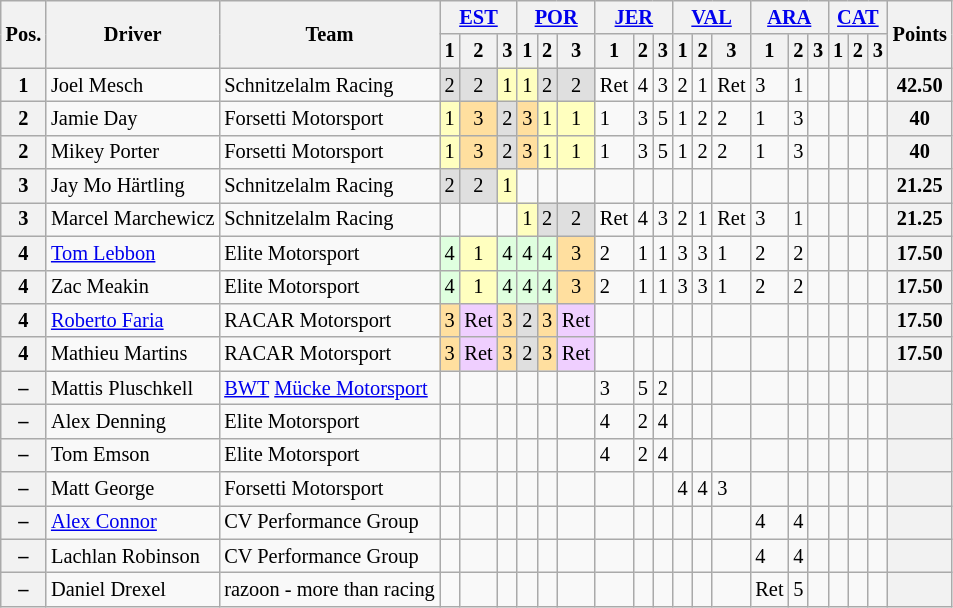<table class="wikitable" style="font-size: 85%">
<tr>
<th rowspan="2">Pos.</th>
<th rowspan="2">Driver</th>
<th rowspan="2">Team</th>
<th colspan="3"><a href='#'>EST</a><br></th>
<th colspan="3"><a href='#'>POR</a><br></th>
<th colspan="3"><a href='#'>JER</a><br></th>
<th colspan="3"><a href='#'>VAL</a><br></th>
<th colspan="3"><a href='#'>ARA</a><br></th>
<th colspan="3"><a href='#'>CAT</a><br></th>
<th rowspan="2">Points</th>
</tr>
<tr>
<th>1</th>
<th>2</th>
<th>3</th>
<th>1</th>
<th>2</th>
<th>3</th>
<th>1</th>
<th>2</th>
<th>3</th>
<th>1</th>
<th>2</th>
<th>3</th>
<th>1</th>
<th>2</th>
<th>3</th>
<th>1</th>
<th>2</th>
<th>3</th>
</tr>
<tr>
<th>1</th>
<td> Joel Mesch</td>
<td> Schnitzelalm Racing</td>
<td style="background:#dfdfdf;" align="center">2</td>
<td style="background:#dfdfdf;" align="center">2</td>
<td style="background:#ffffbf;" align="center">1</td>
<td style="background:#ffffbf;" align="center">1</td>
<td style="background:#dfdfdf;" align="center">2</td>
<td style="background:#dfdfdf;" align="center">2</td>
<td>Ret</td>
<td>4</td>
<td>3</td>
<td>2</td>
<td>1</td>
<td>Ret</td>
<td>3</td>
<td>1</td>
<td></td>
<td></td>
<td></td>
<td></td>
<th>42.50</th>
</tr>
<tr>
<th>2</th>
<td> Jamie Day</td>
<td> Forsetti Motorsport</td>
<td style="background:#ffffbf;" align="center">1</td>
<td style="background:#ffdf9f;" align="center">3</td>
<td style="background:#dfdfdf;" align="center">2</td>
<td style="background:#ffdf9f;" align="center">3</td>
<td style="background:#ffffbf;" align="center">1</td>
<td style="background:#ffffbf;" align="center">1</td>
<td>1</td>
<td>3</td>
<td>5</td>
<td>1</td>
<td>2</td>
<td>2</td>
<td>1</td>
<td>3</td>
<td></td>
<td></td>
<td></td>
<td></td>
<th>40</th>
</tr>
<tr>
<th>2</th>
<td> Mikey Porter</td>
<td> Forsetti Motorsport</td>
<td style="background:#ffffbf;" align="center">1</td>
<td style="background:#ffdf9f;" align="center">3</td>
<td style="background:#dfdfdf;" align="center">2</td>
<td style="background:#ffdf9f;" align="center">3</td>
<td style="background:#ffffbf;" align="center">1</td>
<td style="background:#ffffbf;" align="center">1</td>
<td>1</td>
<td>3</td>
<td>5</td>
<td>1</td>
<td>2</td>
<td>2</td>
<td>1</td>
<td>3</td>
<td></td>
<td></td>
<td></td>
<td></td>
<th>40</th>
</tr>
<tr>
<th>3</th>
<td> Jay Mo Härtling</td>
<td> Schnitzelalm Racing</td>
<td style="background:#dfdfdf;" align="center">2</td>
<td style="background:#dfdfdf;" align="center">2</td>
<td style="background:#ffffbf;" align="center">1</td>
<td></td>
<td></td>
<td></td>
<td></td>
<td></td>
<td></td>
<td></td>
<td></td>
<td></td>
<td></td>
<td></td>
<td></td>
<td></td>
<td></td>
<td></td>
<th>21.25</th>
</tr>
<tr>
<th>3</th>
<td> Marcel Marchewicz</td>
<td> Schnitzelalm Racing</td>
<td></td>
<td></td>
<td></td>
<td style="background:#ffffbf;" align="center">1</td>
<td style="background:#dfdfdf;" align="center">2</td>
<td style="background:#dfdfdf;" align="center">2</td>
<td>Ret</td>
<td>4</td>
<td>3</td>
<td>2</td>
<td>1</td>
<td>Ret</td>
<td>3</td>
<td>1</td>
<td></td>
<td></td>
<td></td>
<td></td>
<th>21.25</th>
</tr>
<tr>
<th>4</th>
<td> <a href='#'>Tom Lebbon</a></td>
<td> Elite Motorsport</td>
<td style="background:#dfffdf;" align="center">4</td>
<td style="background:#ffffbf;" align="center">1</td>
<td style="background:#dfffdf;" align="center">4</td>
<td style="background:#dfffdf;" align="center">4</td>
<td style="background:#dfffdf;" align="center">4</td>
<td style="background:#ffdf9f;" align="center">3</td>
<td>2</td>
<td>1</td>
<td>1</td>
<td>3</td>
<td>3</td>
<td>1</td>
<td>2</td>
<td>2</td>
<td></td>
<td></td>
<td></td>
<td></td>
<th>17.50</th>
</tr>
<tr>
<th>4</th>
<td> Zac Meakin</td>
<td> Elite Motorsport</td>
<td style="background:#dfffdf;" align="center">4</td>
<td style="background:#ffffbf;" align="center">1</td>
<td style="background:#dfffdf;" align="center">4</td>
<td style="background:#dfffdf;" align="center">4</td>
<td style="background:#dfffdf;" align="center">4</td>
<td style="background:#ffdf9f;" align="center">3</td>
<td>2</td>
<td>1</td>
<td>1</td>
<td>3</td>
<td>3</td>
<td>1</td>
<td>2</td>
<td>2</td>
<td></td>
<td></td>
<td></td>
<td></td>
<th>17.50</th>
</tr>
<tr>
<th>4</th>
<td> <a href='#'>Roberto Faria</a></td>
<td> RACAR Motorsport</td>
<td style="background:#ffdf9f;" align="center">3</td>
<td style="background:#EFCFFF;" align="center">Ret</td>
<td style="background:#ffdf9f;" align="center">3</td>
<td style="background:#dfdfdf;" align="center">2</td>
<td style="background:#ffdf9f;" align="center">3</td>
<td style="background:#EFCFFF;" align="center">Ret</td>
<td></td>
<td></td>
<td></td>
<td></td>
<td></td>
<td></td>
<td></td>
<td></td>
<td></td>
<td></td>
<td></td>
<td></td>
<th>17.50</th>
</tr>
<tr>
<th>4</th>
<td> Mathieu Martins</td>
<td> RACAR Motorsport</td>
<td style="background:#ffdf9f;" align="center">3</td>
<td style="background:#EFCFFF;" align="center">Ret</td>
<td style="background:#ffdf9f;" align="center">3</td>
<td style="background:#dfdfdf;" align="center">2</td>
<td style="background:#ffdf9f;" align="center">3</td>
<td style="background:#EFCFFF;" align="center">Ret</td>
<td></td>
<td></td>
<td></td>
<td></td>
<td></td>
<td></td>
<td></td>
<td></td>
<td></td>
<td></td>
<td></td>
<td></td>
<th>17.50</th>
</tr>
<tr>
<th>–</th>
<td> Mattis Pluschkell</td>
<td> <a href='#'>BWT</a> <a href='#'>Mücke Motorsport</a></td>
<td></td>
<td></td>
<td></td>
<td></td>
<td></td>
<td></td>
<td>3</td>
<td>5</td>
<td>2</td>
<td></td>
<td></td>
<td></td>
<td></td>
<td></td>
<td></td>
<td></td>
<td></td>
<td></td>
<th></th>
</tr>
<tr>
<th>–</th>
<td> Alex Denning</td>
<td> Elite Motorsport</td>
<td></td>
<td></td>
<td></td>
<td></td>
<td></td>
<td></td>
<td>4</td>
<td>2</td>
<td>4</td>
<td></td>
<td></td>
<td></td>
<td></td>
<td></td>
<td></td>
<td></td>
<td></td>
<td></td>
<th></th>
</tr>
<tr>
<th>–</th>
<td> Tom Emson</td>
<td> Elite Motorsport</td>
<td></td>
<td></td>
<td></td>
<td></td>
<td></td>
<td></td>
<td>4</td>
<td>2</td>
<td>4</td>
<td></td>
<td></td>
<td></td>
<td></td>
<td></td>
<td></td>
<td></td>
<td></td>
<td></td>
<th></th>
</tr>
<tr>
<th>–</th>
<td> Matt George</td>
<td> Forsetti Motorsport</td>
<td></td>
<td></td>
<td></td>
<td></td>
<td></td>
<td></td>
<td></td>
<td></td>
<td></td>
<td>4</td>
<td>4</td>
<td>3</td>
<td></td>
<td></td>
<td></td>
<td></td>
<td></td>
<td></td>
<th></th>
</tr>
<tr>
<th>–</th>
<td> <a href='#'>Alex Connor</a></td>
<td> CV Performance Group</td>
<td></td>
<td></td>
<td></td>
<td></td>
<td></td>
<td></td>
<td></td>
<td></td>
<td></td>
<td></td>
<td></td>
<td></td>
<td>4</td>
<td>4</td>
<td></td>
<td></td>
<td></td>
<td></td>
<th></th>
</tr>
<tr>
<th>–</th>
<td> Lachlan Robinson</td>
<td> CV Performance Group</td>
<td></td>
<td></td>
<td></td>
<td></td>
<td></td>
<td></td>
<td></td>
<td></td>
<td></td>
<td></td>
<td></td>
<td></td>
<td>4</td>
<td>4</td>
<td></td>
<td></td>
<td></td>
<td></td>
<th></th>
</tr>
<tr>
<th>–</th>
<td> Daniel Drexel</td>
<td> razoon - more than racing</td>
<td></td>
<td></td>
<td></td>
<td></td>
<td></td>
<td></td>
<td></td>
<td></td>
<td></td>
<td></td>
<td></td>
<td></td>
<td>Ret</td>
<td>5</td>
<td></td>
<td></td>
<td></td>
<td></td>
<th></th>
</tr>
</table>
